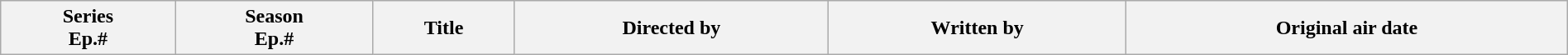<table class="wikitable plainrowheaders" style="width:100%; margin:auto;">
<tr>
<th>Series<br>Ep.#</th>
<th>Season<br>Ep.#</th>
<th>Title</th>
<th>Directed by</th>
<th>Written by</th>
<th>Original air date<br>














</th>
</tr>
</table>
